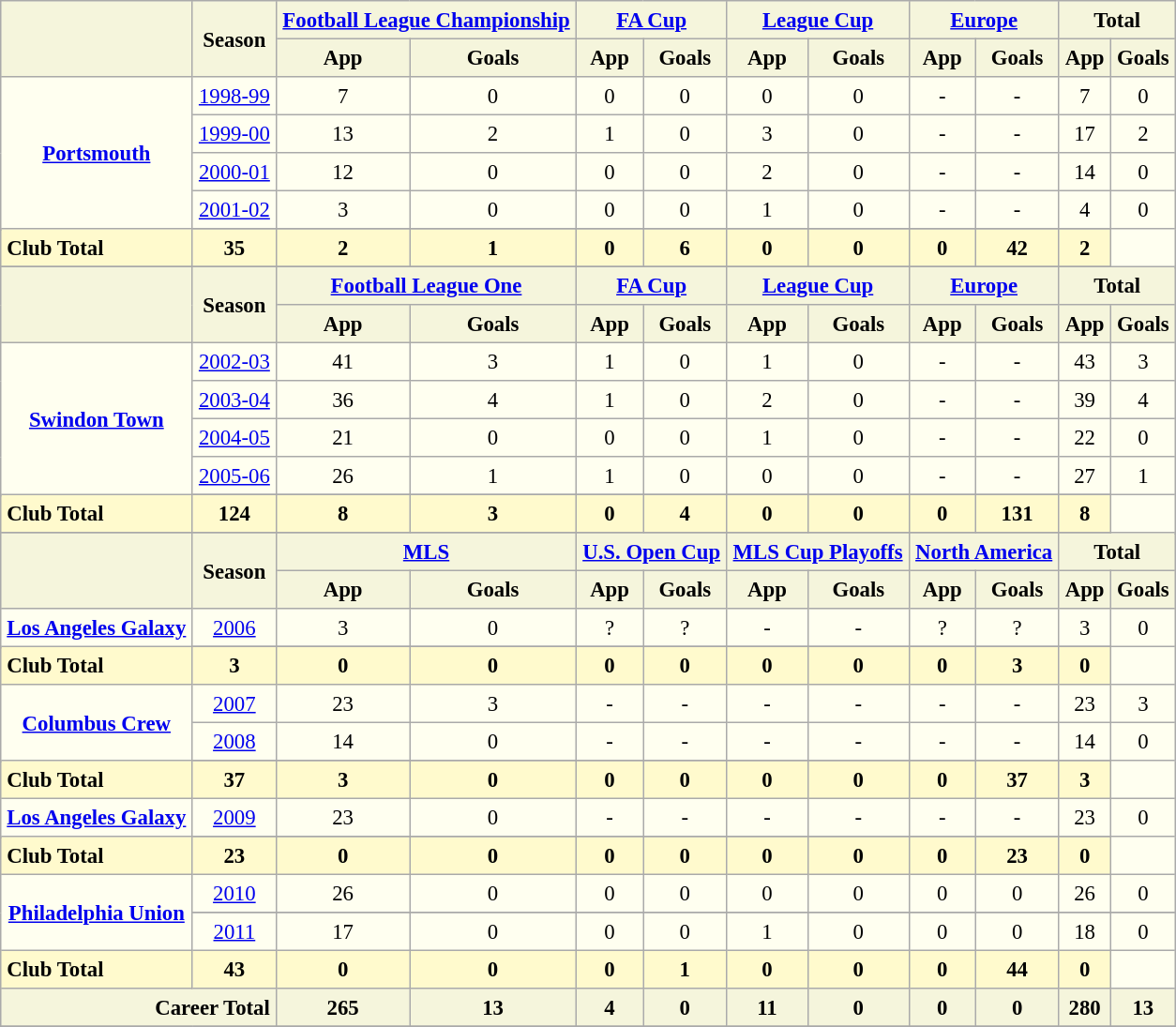<table border=1 align=center cellpadding=4 cellspacing=2 style="background: ivory; font-size: 95%; border: 1px #aaaaaa solid; border-collapse: collapse; clear:center">
<tr style="background:beige">
<th rowspan="2"></th>
<th rowspan="2">Season</th>
<th colspan="2"><a href='#'>Football League Championship</a></th>
<th colspan="2"><a href='#'>FA Cup</a></th>
<th colspan="2"><a href='#'>League Cup</a></th>
<th colspan="2"><a href='#'>Europe</a></th>
<th colspan="2">Total</th>
</tr>
<tr style="background:beige">
<th>App</th>
<th>Goals</th>
<th>App</th>
<th>Goals</th>
<th>App</th>
<th>Goals</th>
<th>App</th>
<th>Goals</th>
<th>App</th>
<th>Goals</th>
</tr>
<tr>
<td rowspan="5" align=center valign=center><strong><a href='#'>Portsmouth</a></strong></td>
<td align="center"><a href='#'>1998-99</a></td>
<td align="center">7</td>
<td align="center">0</td>
<td align="center">0</td>
<td align="center">0</td>
<td align="center">0</td>
<td align="center">0</td>
<td align="center">-</td>
<td align="center">-</td>
<td align="center">7</td>
<td align="center">0</td>
</tr>
<tr>
<td align="center"><a href='#'>1999-00</a></td>
<td align="center">13</td>
<td align="center">2</td>
<td align="center">1</td>
<td align="center">0</td>
<td align="center">3</td>
<td align="center">0</td>
<td align="center">-</td>
<td align="center">-</td>
<td align="center">17</td>
<td align="center">2</td>
</tr>
<tr>
<td align="center"><a href='#'>2000-01</a></td>
<td align="center">12</td>
<td align="center">0</td>
<td align="center">0</td>
<td align="center">0</td>
<td align="center">2</td>
<td align="center">0</td>
<td align="center">-</td>
<td align="center">-</td>
<td align="center">14</td>
<td align="center">0</td>
</tr>
<tr>
<td align="center"><a href='#'>2001-02</a></td>
<td align="center">3</td>
<td align="center">0</td>
<td align="center">0</td>
<td align="center">0</td>
<td align="center">1</td>
<td align="center">0</td>
<td align="center">-</td>
<td align="center">-</td>
<td align="center">4</td>
<td align="center">0</td>
</tr>
<tr>
</tr>
<tr style="background:lemonchiffon">
<th colspan="1" align="left">Club Total</th>
<th>35</th>
<th>2</th>
<th>1</th>
<th>0</th>
<th>6</th>
<th>0</th>
<th>0</th>
<th>0</th>
<th>42</th>
<th>2</th>
</tr>
<tr>
</tr>
<tr style="background:beige">
<th rowspan="2"></th>
<th rowspan="2">Season</th>
<th colspan="2"><a href='#'>Football League One</a></th>
<th colspan="2"><a href='#'>FA Cup</a></th>
<th colspan="2"><a href='#'>League Cup</a></th>
<th colspan="2"><a href='#'>Europe</a></th>
<th colspan="2">Total</th>
</tr>
<tr style="background:beige">
<th>App</th>
<th>Goals</th>
<th>App</th>
<th>Goals</th>
<th>App</th>
<th>Goals</th>
<th>App</th>
<th>Goals</th>
<th>App</th>
<th>Goals</th>
</tr>
<tr>
<td rowspan="5" align=center valign=center><strong><a href='#'>Swindon Town</a></strong></td>
<td align="center"><a href='#'>2002-03</a></td>
<td align="center">41</td>
<td align="center">3</td>
<td align="center">1</td>
<td align="center">0</td>
<td align="center">1</td>
<td align="center">0</td>
<td align="center">-</td>
<td align="center">-</td>
<td align="center">43</td>
<td align="center">3</td>
</tr>
<tr>
<td align="center"><a href='#'>2003-04</a></td>
<td align="center">36</td>
<td align="center">4</td>
<td align="center">1</td>
<td align="center">0</td>
<td align="center">2</td>
<td align="center">0</td>
<td align="center">-</td>
<td align="center">-</td>
<td align="center">39</td>
<td align="center">4</td>
</tr>
<tr>
<td align="center"><a href='#'>2004-05</a></td>
<td align="center">21</td>
<td align="center">0</td>
<td align="center">0</td>
<td align="center">0</td>
<td align="center">1</td>
<td align="center">0</td>
<td align="center">-</td>
<td align="center">-</td>
<td align="center">22</td>
<td align="center">0</td>
</tr>
<tr>
<td align="center"><a href='#'>2005-06</a></td>
<td align="center">26</td>
<td align="center">1</td>
<td align="center">1</td>
<td align="center">0</td>
<td align="center">0</td>
<td align="center">0</td>
<td align="center">-</td>
<td align="center">-</td>
<td align="center">27</td>
<td align="center">1</td>
</tr>
<tr>
</tr>
<tr style="background:lemonchiffon">
<th colspan="1" align="left">Club Total</th>
<th>124</th>
<th>8</th>
<th>3</th>
<th>0</th>
<th>4</th>
<th>0</th>
<th>0</th>
<th>0</th>
<th>131</th>
<th>8</th>
</tr>
<tr>
</tr>
<tr style="background:beige">
<th rowspan="2"></th>
<th rowspan="2">Season</th>
<th colspan="2"><a href='#'>MLS</a></th>
<th colspan="2"><a href='#'>U.S. Open Cup</a></th>
<th colspan="2"><a href='#'>MLS Cup Playoffs</a></th>
<th colspan="2"><a href='#'>North America</a></th>
<th colspan="2">Total</th>
</tr>
<tr style="background:beige">
<th>App</th>
<th>Goals</th>
<th>App</th>
<th>Goals</th>
<th>App</th>
<th>Goals</th>
<th>App</th>
<th>Goals</th>
<th>App</th>
<th>Goals</th>
</tr>
<tr>
<td rowspan="2" align=center valign=center><strong><a href='#'>Los Angeles Galaxy</a></strong></td>
<td align="center"><a href='#'>2006</a></td>
<td align="center">3</td>
<td align="center">0</td>
<td align="center">?</td>
<td align="center">?</td>
<td align="center">-</td>
<td align="center">-</td>
<td align="center">?</td>
<td align="center">?</td>
<td align="center">3</td>
<td align="center">0</td>
</tr>
<tr>
</tr>
<tr style="background:lemonchiffon">
<th colspan="1" align="left">Club Total</th>
<th>3</th>
<th>0</th>
<th>0</th>
<th>0</th>
<th>0</th>
<th>0</th>
<th>0</th>
<th>0</th>
<th>3</th>
<th>0</th>
</tr>
<tr>
<td rowspan="3" align=center valign=center><strong><a href='#'>Columbus Crew</a></strong></td>
<td align="center"><a href='#'>2007</a></td>
<td align="center">23</td>
<td align="center">3</td>
<td align="center">-</td>
<td align="center">-</td>
<td align="center">-</td>
<td align="center">-</td>
<td align="center">-</td>
<td align="center">-</td>
<td align="center">23</td>
<td align="center">3</td>
</tr>
<tr>
<td align="center"><a href='#'>2008</a></td>
<td align="center">14</td>
<td align="center">0</td>
<td align="center">-</td>
<td align="center">-</td>
<td align="center">-</td>
<td align="center">-</td>
<td align="center">-</td>
<td align="center">-</td>
<td align="center">14</td>
<td align="center">0</td>
</tr>
<tr>
</tr>
<tr style="background:lemonchiffon">
<th colspan="1" align="left">Club Total</th>
<th>37</th>
<th>3</th>
<th>0</th>
<th>0</th>
<th>0</th>
<th>0</th>
<th>0</th>
<th>0</th>
<th>37</th>
<th>3</th>
</tr>
<tr>
<td rowspan="2" align=center valign=center><strong><a href='#'>Los Angeles Galaxy</a></strong></td>
<td align="center"><a href='#'>2009</a></td>
<td align="center">23</td>
<td align="center">0</td>
<td align="center">-</td>
<td align="center">-</td>
<td align="center">-</td>
<td align="center">-</td>
<td align="center">-</td>
<td align="center">-</td>
<td align="center">23</td>
<td align="center">0</td>
</tr>
<tr>
</tr>
<tr style="background:lemonchiffon">
<th colspan="1" align="left">Club Total</th>
<th>23</th>
<th>0</th>
<th>0</th>
<th>0</th>
<th>0</th>
<th>0</th>
<th>0</th>
<th>0</th>
<th>23</th>
<th>0</th>
</tr>
<tr>
<td rowspan="3" align=center valign=center><strong><a href='#'>Philadelphia Union</a></strong></td>
<td align="center"><a href='#'>2010</a></td>
<td align="center">26</td>
<td align="center">0</td>
<td align="center">0</td>
<td align="center">0</td>
<td align="center">0</td>
<td align="center">0</td>
<td align="center">0</td>
<td align="center">0</td>
<td align="center">26</td>
<td align="center">0</td>
</tr>
<tr style="background:lemonchiffon">
</tr>
<tr>
<td align="center"><a href='#'>2011</a></td>
<td align="center">17</td>
<td align="center">0</td>
<td align="center">0</td>
<td align="center">0</td>
<td align="center">1</td>
<td align="center">0</td>
<td align="center">0</td>
<td align="center">0</td>
<td align="center">18</td>
<td align="center">0</td>
</tr>
<tr style="background:lemonchiffon">
<th colspan="1" align="left">Club Total</th>
<th>43</th>
<th>0</th>
<th>0</th>
<th>0</th>
<th>1</th>
<th>0</th>
<th>0</th>
<th>0</th>
<th>44</th>
<th>0</th>
</tr>
<tr>
<th style="background:beige" colspan="2" align="right">Career Total</th>
<th align=center style="background:beige">265</th>
<th align=center style="background:beige">13</th>
<th align=center style="background:beige">4</th>
<th align=center style="background:beige">0</th>
<th align=center style="background:beige">11</th>
<th align=center style="background:beige">0</th>
<th align=center style="background:beige">0</th>
<th align=center style="background:beige">0</th>
<th align=center style="background:beige">280</th>
<th align=center style="background:beige">13</th>
</tr>
<tr>
</tr>
</table>
